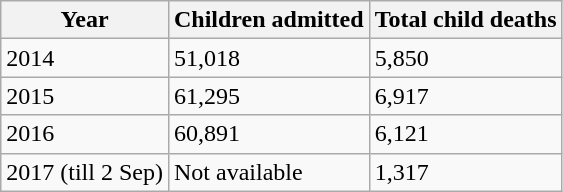<table class="wikitable floatright">
<tr>
<th>Year</th>
<th>Children admitted</th>
<th>Total child deaths</th>
</tr>
<tr>
<td>2014</td>
<td>51,018</td>
<td>5,850</td>
</tr>
<tr>
<td>2015</td>
<td>61,295</td>
<td>6,917</td>
</tr>
<tr>
<td>2016</td>
<td>60,891</td>
<td>6,121</td>
</tr>
<tr>
<td>2017 (till 2 Sep)</td>
<td>Not available</td>
<td>1,317</td>
</tr>
</table>
